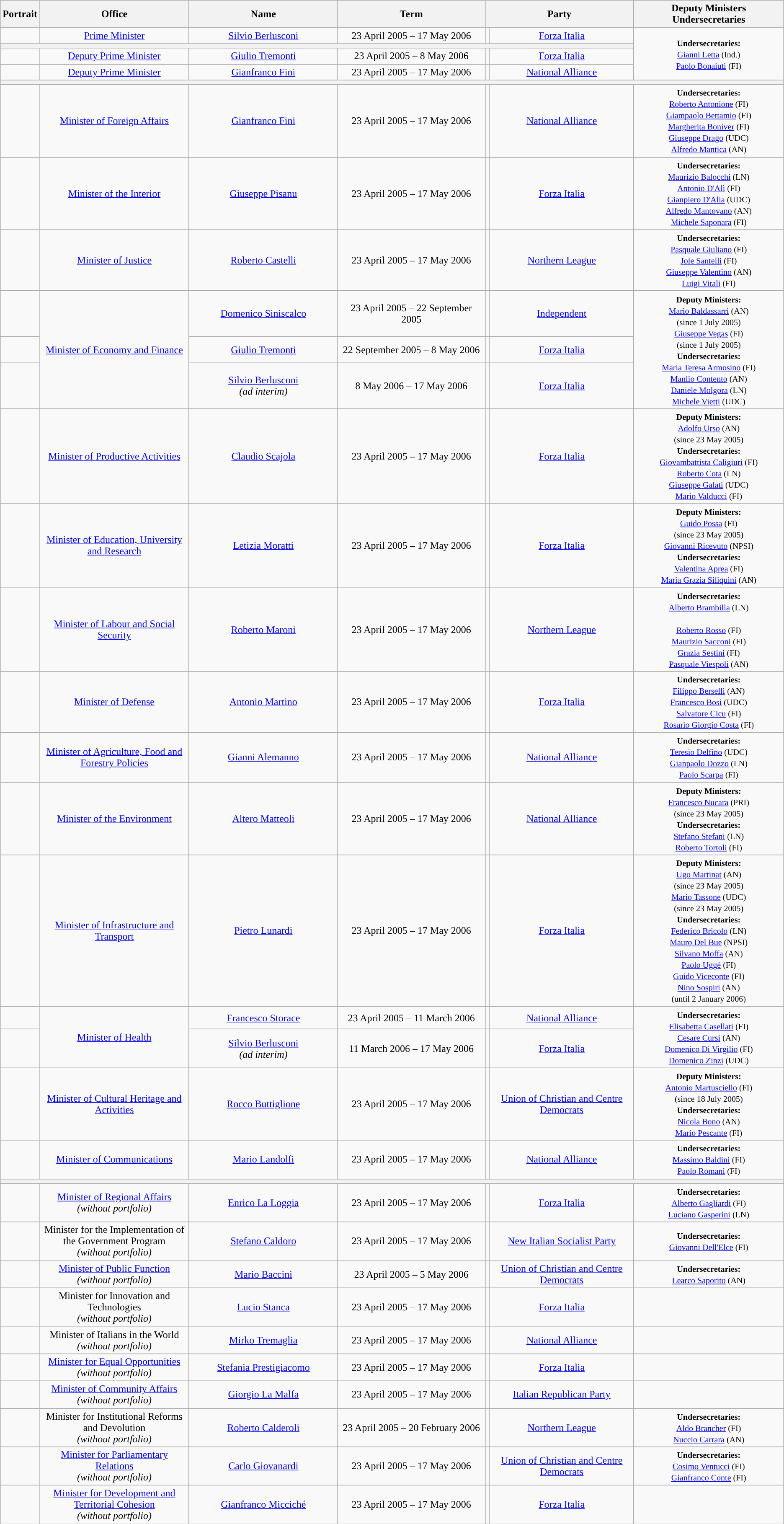<table class="wikitable" style="text-align:center">
<tr>
<th>Portrait</th>
<th width=20%>Office</th>
<th width=20%>Name</th>
<th width=20%>Term</th>
<th width=20% colspan=2>Party</th>
<th width=20%>Deputy Ministers <br>Undersecretaries</th>
</tr>
<tr>
<td></td>
<td><a href='#'>Prime Minister</a></td>
<td><a href='#'>Silvio Berlusconi</a></td>
<td>23 April 2005 – 17 May 2006</td>
<td></td>
<td><a href='#'>Forza Italia</a></td>
<td rowspan="4"><small><strong>Undersecretaries:</strong><br> <a href='#'>Gianni Letta</a> (Ind.)<br> <a href='#'>Paolo Bonaiuti</a> (FI)</small></td>
</tr>
<tr>
<th colspan="6"></th>
</tr>
<tr>
<td></td>
<td><a href='#'>Deputy Prime Minister</a></td>
<td><a href='#'>Giulio Tremonti</a></td>
<td>23 April 2005 – 8 May 2006</td>
<td></td>
<td><a href='#'>Forza Italia</a></td>
</tr>
<tr>
<td></td>
<td><a href='#'>Deputy Prime Minister</a></td>
<td><a href='#'>Gianfranco Fini</a></td>
<td>23 April 2005 – 17 May 2006</td>
<td></td>
<td><a href='#'>National Alliance</a></td>
</tr>
<tr>
<th colspan="7"></th>
</tr>
<tr>
<td></td>
<td><a href='#'>Minister of Foreign Affairs</a></td>
<td><a href='#'>Gianfranco Fini</a></td>
<td>23 April 2005 – 17 May 2006</td>
<td></td>
<td><a href='#'>National Alliance</a></td>
<td><small><strong>Undersecretaries:</strong><br><a href='#'>Roberto Antonione</a> (FI)<br> <a href='#'>Giampaolo Bettamio</a> (FI)<br> <a href='#'>Margherita Boniver</a> (FI)<br> <a href='#'>Giuseppe Drago</a> (UDC)<br> <a href='#'>Alfredo Mantica</a> (AN)</small></td>
</tr>
<tr>
<td></td>
<td><a href='#'>Minister of the Interior</a></td>
<td><a href='#'>Giuseppe Pisanu</a></td>
<td>23 April 2005 – 17 May 2006</td>
<td></td>
<td><a href='#'>Forza Italia</a></td>
<td><small><strong>Undersecretaries:</strong><br><a href='#'>Maurizio Balocchi</a> (LN)<br> <a href='#'>Antonio D'Alì</a> (FI)<br> <a href='#'>Gianpiero D'Alia</a> (UDC)<br> <a href='#'>Alfredo Mantovano</a> (AN)<br> <a href='#'>Michele Saponara</a> (FI)</small></td>
</tr>
<tr>
<td></td>
<td><a href='#'>Minister of Justice</a></td>
<td><a href='#'>Roberto Castelli</a></td>
<td>23 April 2005 – 17 May 2006</td>
<td></td>
<td><a href='#'>Northern League</a></td>
<td><small><strong>Undersecretaries:</strong><br><a href='#'>Pasquale Giuliano</a> (FI)<br> <a href='#'>Jole Santelli</a> (FI)<br> <a href='#'>Giuseppe Valentino</a> (AN)<br> <a href='#'>Luigi Vitali</a> (FI)</small></td>
</tr>
<tr>
<td></td>
<td rowspan=3><a href='#'>Minister of Economy and Finance</a></td>
<td><a href='#'>Domenico Siniscalco</a></td>
<td>23 April 2005 – 22 September 2005</td>
<td></td>
<td><a href='#'>Independent</a></td>
<td rowspan=3><small><strong>Deputy Ministers:</strong><br><a href='#'>Mario Baldassarri</a> (AN)<br>(since 1 July 2005)<br> <a href='#'>Giuseppe Vegas</a> (FI)<br>(since 1 July 2005)<br><strong>Undersecretaries:</strong><br><a href='#'>Maria Teresa Armosino</a> (FI)<br> <a href='#'>Manlio Contento</a> (AN)<br> <a href='#'>Daniele Molgora</a> (LN)<br> <a href='#'>Michele Vietti</a> (UDC)</small></td>
</tr>
<tr>
<td></td>
<td><a href='#'>Giulio Tremonti</a></td>
<td>22 September 2005 – 8 May 2006</td>
<td></td>
<td><a href='#'>Forza Italia</a></td>
</tr>
<tr>
<td></td>
<td><a href='#'>Silvio Berlusconi</a> <br><em>(ad interim)</em></td>
<td>8 May 2006 – 17 May 2006</td>
<td></td>
<td><a href='#'>Forza Italia</a></td>
</tr>
<tr>
<td></td>
<td><a href='#'>Minister of Productive Activities</a></td>
<td><a href='#'>Claudio Scajola</a></td>
<td>23 April 2005 – 17 May 2006</td>
<td></td>
<td><a href='#'>Forza Italia</a></td>
<td><small><strong>Deputy Ministers:</strong><br><a href='#'>Adolfo Urso</a> (AN)<br>(since 23 May 2005)<br><strong>Undersecretaries:</strong><br><a href='#'>Giovambattista Caligiuri</a> (FI)<br> <a href='#'>Roberto Cota</a> (LN)<br> <a href='#'>Giuseppe Galati</a> (UDC)<br> <a href='#'>Mario Valducci</a> (FI)</small></td>
</tr>
<tr>
<td></td>
<td><a href='#'>Minister of Education, University and Research</a></td>
<td><a href='#'>Letizia Moratti</a></td>
<td>23 April 2005 – 17 May 2006</td>
<td></td>
<td><a href='#'>Forza Italia</a></td>
<td><small><strong>Deputy Ministers:</strong><br><a href='#'>Guido Possa</a> (FI)<br>(since 23 May 2005)<br> <a href='#'>Giovanni Ricevuto</a> (NPSI)<br><strong>Undersecretaries:</strong><br><a href='#'>Valentina Aprea</a> (FI)<br> <a href='#'>Maria Grazia Siliquini</a> (AN)</small></td>
</tr>
<tr>
<td></td>
<td><a href='#'>Minister of Labour and Social Security</a></td>
<td><a href='#'>Roberto Maroni</a></td>
<td>23 April 2005 – 17 May 2006</td>
<td></td>
<td><a href='#'>Northern League</a></td>
<td><small><strong>Undersecretaries:</strong><br><a href='#'>Alberto Brambilla</a> (LN)<br> <br> <a href='#'>Roberto Rosso</a> (FI)<br> <a href='#'>Maurizio Sacconi</a> (FI)<br><a href='#'>Grazia Sestini</a> (FI)<br> <a href='#'>Pasquale Viespoli</a> (AN)</small></td>
</tr>
<tr>
<td></td>
<td><a href='#'>Minister of Defense</a></td>
<td><a href='#'>Antonio Martino</a></td>
<td>23 April 2005 – 17 May 2006</td>
<td></td>
<td><a href='#'>Forza Italia</a></td>
<td><small><strong>Undersecretaries:</strong><br><a href='#'>Filippo Berselli</a> (AN)<br> <a href='#'>Francesco Bosi</a> (UDC)<br> <a href='#'>Salvatore Cicu</a> (FI)<br> <a href='#'>Rosario Giorgio Costa</a> (FI)</small></td>
</tr>
<tr>
<td></td>
<td><a href='#'>Minister of Agriculture, Food and Forestry Policies</a></td>
<td><a href='#'>Gianni Alemanno</a></td>
<td>23 April 2005 – 17 May 2006</td>
<td></td>
<td><a href='#'>National Alliance</a></td>
<td><small><strong>Undersecretaries:</strong><br><a href='#'>Teresio Delfino</a> (UDC)<br> <a href='#'>Gianpaolo Dozzo</a> (LN)<br> <a href='#'>Paolo Scarpa</a> (FI)</small></td>
</tr>
<tr>
<td></td>
<td><a href='#'>Minister of the Environment</a></td>
<td><a href='#'>Altero Matteoli</a></td>
<td>23 April 2005 – 17 May 2006</td>
<td></td>
<td><a href='#'>National Alliance</a></td>
<td><small><strong>Deputy Ministers:</strong><br><a href='#'>Francesco Nucara</a> (PRI)<br>(since 23 May 2005)<br><strong>Undersecretaries:</strong><br><a href='#'>Stefano Stefani</a> (LN)<br> <a href='#'>Roberto Tortoli</a> (FI)</small></td>
</tr>
<tr>
<td></td>
<td><a href='#'>Minister of Infrastructure and Transport</a></td>
<td><a href='#'>Pietro Lunardi</a></td>
<td>23 April 2005 – 17 May 2006</td>
<td></td>
<td><a href='#'>Forza Italia</a></td>
<td><small><strong>Deputy Ministers:</strong><br><a href='#'>Ugo Martinat</a> (AN)<br>(since 23 May 2005)<br> <a href='#'>Mario Tassone</a> (UDC)<br>(since 23 May 2005)<br><strong>Undersecretaries:</strong><br><a href='#'>Federico Bricolo</a> (LN)<br> <a href='#'>Mauro Del Bue</a> (NPSI)<br> <a href='#'>Silvano Moffa</a> (AN)<br> <a href='#'>Paolo Uggè</a> (FI)<br> <a href='#'>Guido Viceconte</a> (FI)<br> <a href='#'>Nino Sospiri</a> (AN)<br>(until 2 January 2006)</small></td>
</tr>
<tr>
<td></td>
<td rowspan=2><a href='#'>Minister of Health</a></td>
<td><a href='#'>Francesco Storace</a></td>
<td>23 April 2005 – 11 March 2006</td>
<td></td>
<td><a href='#'>National Alliance</a></td>
<td rowspan=2><small><strong>Undersecretaries:</strong><br><a href='#'>Elisabetta Casellati</a> (FI)<br> <a href='#'>Cesare Cursi</a> (AN)<br> <a href='#'>Domenico Di Virgilio</a> (FI)<br> <a href='#'>Domenico Zinzi</a> (UDC)</small></td>
</tr>
<tr>
<td></td>
<td><a href='#'>Silvio Berlusconi</a> <br><em>(ad interim)</em></td>
<td>11 March 2006 – 17 May 2006</td>
<td></td>
<td><a href='#'>Forza Italia</a></td>
</tr>
<tr>
<td></td>
<td><a href='#'>Minister of Cultural Heritage and Activities</a></td>
<td><a href='#'>Rocco Buttiglione</a></td>
<td>23 April 2005 – 17 May 2006</td>
<td></td>
<td><a href='#'>Union of Christian and Centre Democrats</a></td>
<td><small><strong>Deputy Ministers:</strong><br><a href='#'>Antonio Martusciello</a> (FI)<br>(since 18 July 2005)<br><strong>Undersecretaries:</strong><br><a href='#'>Nicola Bono</a> (AN)<br> <a href='#'>Mario Pescante</a> (FI)</small></td>
</tr>
<tr>
<td></td>
<td><a href='#'>Minister of Communications</a></td>
<td><a href='#'>Mario Landolfi</a></td>
<td>23 April 2005 – 17 May 2006</td>
<td></td>
<td><a href='#'>National Alliance</a></td>
<td><small><strong>Undersecretaries:</strong><br><a href='#'>Massimo Baldini</a> (FI)<br> <a href='#'>Paolo Romani</a> (FI)</small></td>
</tr>
<tr>
<th colspan="7"></th>
</tr>
<tr>
<td></td>
<td><a href='#'>Minister of Regional Affairs</a> <br> <em>(without portfolio)</em></td>
<td><a href='#'>Enrico La Loggia</a></td>
<td>23 April 2005 – 17 May 2006</td>
<td></td>
<td><a href='#'>Forza Italia</a></td>
<td><small><strong>Undersecretaries:</strong><br> <a href='#'>Alberto Gagliardi</a> (FI)<br> <a href='#'>Luciano Gasperini</a> (LN)</small></td>
</tr>
<tr>
<td></td>
<td>Minister for the Implementation of the Government Program <br> <em>(without portfolio)</em></td>
<td><a href='#'>Stefano Caldoro</a></td>
<td>23 April 2005 – 17 May 2006</td>
<td></td>
<td><a href='#'>New Italian Socialist Party</a></td>
<td><small><strong>Undersecretaries:</strong><br> <a href='#'>Giovanni Dell'Elce</a> (FI)</small></td>
</tr>
<tr>
<td></td>
<td><a href='#'>Minister of Public Function</a> <br> <em>(without portfolio)</em></td>
<td><a href='#'>Mario Baccini</a></td>
<td>23 April 2005 – 5 May 2006</td>
<td></td>
<td><a href='#'>Union of Christian and Centre Democrats</a></td>
<td><small><strong>Undersecretaries:</strong><br> <a href='#'>Learco Saporito</a> (AN)</small></td>
</tr>
<tr>
<td></td>
<td>Minister for Innovation and Technologies <br> <em>(without portfolio)</em></td>
<td><a href='#'>Lucio Stanca</a></td>
<td>23 April 2005 – 17 May 2006</td>
<td></td>
<td><a href='#'>Forza Italia</a></td>
<td></td>
</tr>
<tr>
<td></td>
<td>Minister of Italians in the World <br> <em>(without portfolio)</em></td>
<td><a href='#'>Mirko Tremaglia</a></td>
<td>23 April 2005 – 17 May 2006</td>
<td></td>
<td><a href='#'>National Alliance</a></td>
<td></td>
</tr>
<tr>
<td></td>
<td><a href='#'>Minister for Equal Opportunities</a> <br> <em>(without portfolio)</em></td>
<td><a href='#'>Stefania Prestigiacomo</a></td>
<td>23 April 2005 – 17 May 2006</td>
<td></td>
<td><a href='#'>Forza Italia</a></td>
<td></td>
</tr>
<tr>
<td></td>
<td><a href='#'>Minister of Community Affairs</a> <br> <em>(without portfolio)</em></td>
<td><a href='#'>Giorgio La Malfa</a></td>
<td>23 April 2005 – 17 May 2006</td>
<td></td>
<td><a href='#'>Italian Republican Party</a></td>
<td></td>
</tr>
<tr>
<td></td>
<td>Minister for Institutional Reforms and Devolution <br> <em>(without portfolio)</em></td>
<td><a href='#'>Roberto Calderoli</a></td>
<td>23 April 2005 – 20 February 2006</td>
<td></td>
<td><a href='#'>Northern League</a></td>
<td><small><strong>Undersecretaries:</strong><br> <a href='#'>Aldo Brancher</a> (FI)<br> <a href='#'>Nuccio Carrara</a> (AN)</small></td>
</tr>
<tr>
<td></td>
<td><a href='#'>Minister for Parliamentary Relations</a> <br> <em>(without portfolio)</em></td>
<td><a href='#'>Carlo Giovanardi</a></td>
<td>23 April 2005 – 17 May 2006</td>
<td></td>
<td><a href='#'>Union of Christian and Centre Democrats</a></td>
<td><small><strong>Undersecretaries:</strong><br> <a href='#'>Cosimo Ventucci</a> (FI)<br> <a href='#'>Gianfranco Conte</a> (FI)</small></td>
</tr>
<tr>
<td></td>
<td><a href='#'>Minister for Development and Territorial Cohesion</a> <br> <em>(without portfolio)</em></td>
<td><a href='#'>Gianfranco Micciché</a></td>
<td>23 April 2005 – 17 May 2006</td>
<td></td>
<td><a href='#'>Forza Italia</a></td>
<td></td>
</tr>
</table>
